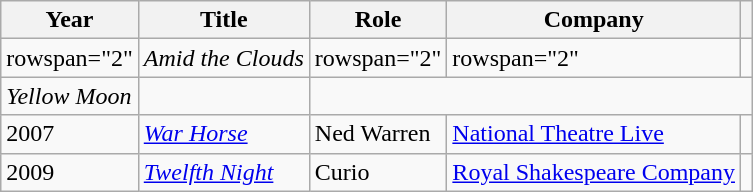<table class="wikitable">
<tr>
<th>Year</th>
<th>Title</th>
<th>Role</th>
<th>Company</th>
<th></th>
</tr>
<tr>
<td>rowspan="2" </td>
<td><em>Amid the Clouds</em></td>
<td>rowspan="2" </td>
<td>rowspan="2" </td>
<td align="center"></td>
</tr>
<tr>
<td><em>Yellow Moon</em></td>
<td align="center"></td>
</tr>
<tr>
<td>2007</td>
<td><em><a href='#'>War Horse</a></em></td>
<td>Ned Warren</td>
<td><a href='#'>National Theatre Live</a></td>
<td align="center"></td>
</tr>
<tr>
<td>2009</td>
<td><em><a href='#'>Twelfth Night</a></em></td>
<td>Curio</td>
<td><a href='#'>Royal Shakespeare Company</a></td>
<td align="center"></td>
</tr>
</table>
